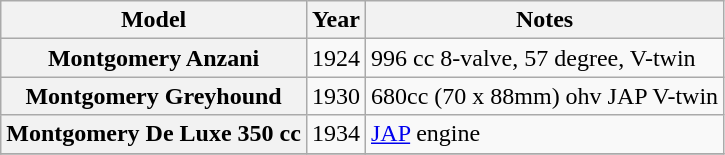<table class="wikitable">
<tr>
<th>Model</th>
<th>Year</th>
<th>Notes</th>
</tr>
<tr>
<th scope="row">Montgomery Anzani</th>
<td>1924</td>
<td>996 cc 8-valve, 57 degree, V-twin</td>
</tr>
<tr>
<th scope="row">Montgomery Greyhound</th>
<td>1930</td>
<td>680cc (70 x 88mm) ohv JAP V-twin</td>
</tr>
<tr>
<th scope="row">Montgomery De Luxe 350 cc</th>
<td>1934</td>
<td><a href='#'>JAP</a> engine</td>
</tr>
<tr>
</tr>
</table>
